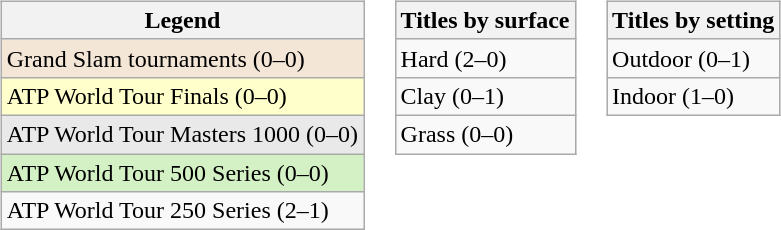<table>
<tr valign="top">
<td><br><table class=wikitable>
<tr>
<th>Legend</th>
</tr>
<tr style="background:#f3e6d7;">
<td>Grand Slam tournaments (0–0)</td>
</tr>
<tr style="background:#ffffcc;">
<td>ATP World Tour Finals (0–0)</td>
</tr>
<tr style="background:#e9e9e9;">
<td>ATP World Tour Masters 1000 (0–0)</td>
</tr>
<tr style="background:#d4f1c5;">
<td>ATP World Tour 500 Series (0–0)</td>
</tr>
<tr>
<td>ATP World Tour 250 Series (2–1)</td>
</tr>
</table>
</td>
<td><br><table class="wikitable">
<tr>
<th>Titles by surface</th>
</tr>
<tr>
<td>Hard (2–0)</td>
</tr>
<tr>
<td>Clay (0–1)</td>
</tr>
<tr>
<td>Grass (0–0)</td>
</tr>
</table>
</td>
<td><br><table class="wikitable">
<tr>
<th>Titles by setting</th>
</tr>
<tr>
<td>Outdoor (0–1)</td>
</tr>
<tr>
<td>Indoor (1–0)</td>
</tr>
</table>
</td>
</tr>
</table>
